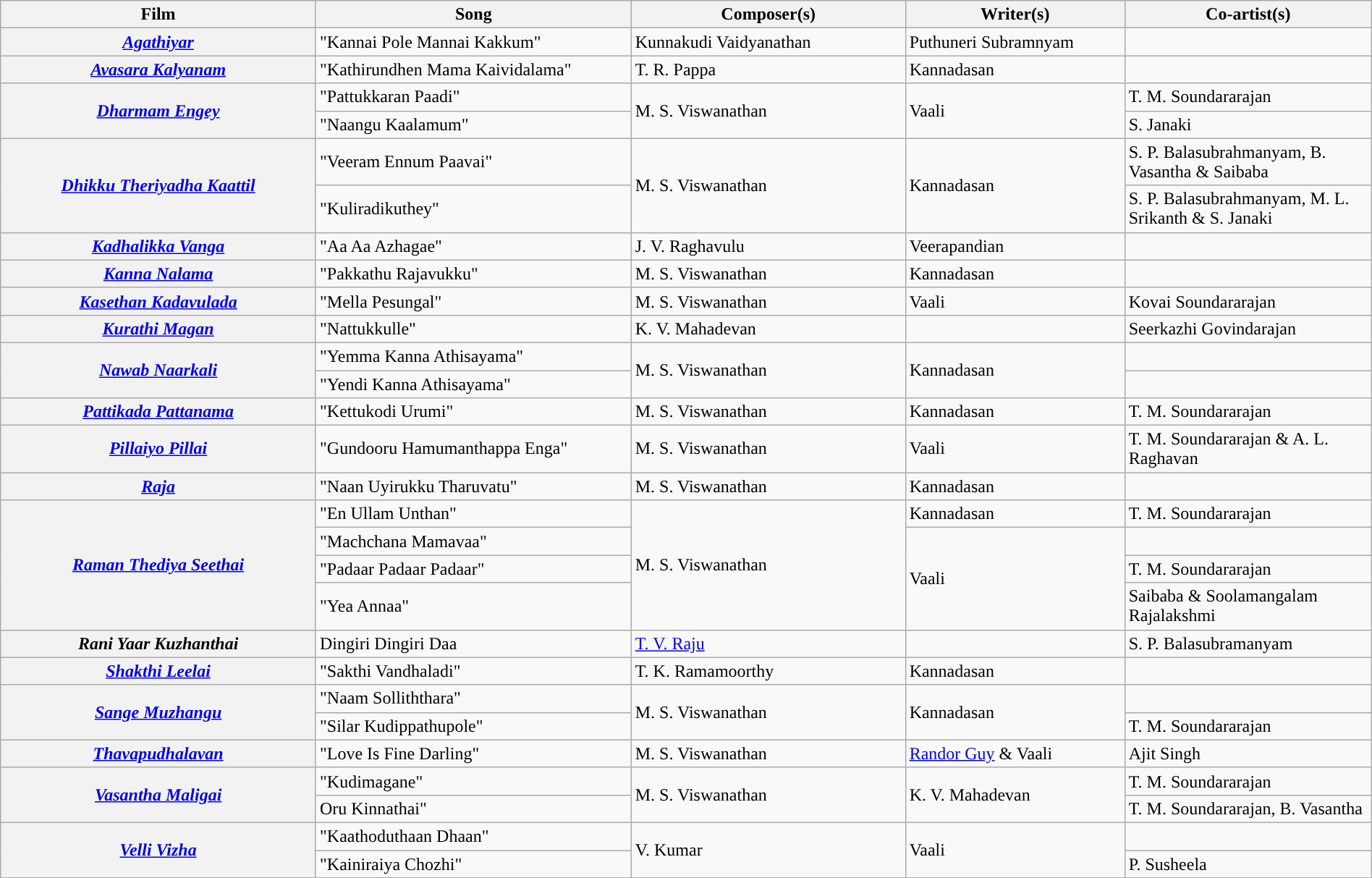<table class="wikitable plainrowheaders" width="100%" textcolor:#000;">
<tr style="background:#b0e0e66;">
<th scope="col" width=23%><strong>Film</strong></th>
<th scope="col" width=23%><strong>Song</strong></th>
<th scope="col" width=20%><strong>Composer(s)</strong></th>
<th scope="col" width=16%><strong>Writer(s)</strong></th>
<th scope="col" width=18%><strong>Co-artist(s)</strong></th>
</tr>
<tr>
<th><em><a href='#'>Agathiyar</a></em></th>
<td>"Kannai Pole Mannai Kakkum"</td>
<td>Kunnakudi Vaidyanathan</td>
<td>Puthuneri Subramnyam</td>
<td></td>
</tr>
<tr>
<th><em><a href='#'>Avasara Kalyanam</a></em></th>
<td>"Kathirundhen Mama Kaividalama"</td>
<td>T. R. Pappa</td>
<td>Kannadasan</td>
<td></td>
</tr>
<tr>
<th rowspan=2><em><a href='#'>Dharmam Engey</a></em></th>
<td>"Pattukkaran Paadi"</td>
<td Rowspan="2">M. S. Viswanathan</td>
<td rowspan="2">Vaali</td>
<td>T. M. Soundararajan</td>
</tr>
<tr>
<td>"Naangu Kaalamum"</td>
<td>S. Janaki</td>
</tr>
<tr>
<th rowspan=2><em><a href='#'>Dhikku Theriyadha Kaattil</a></em></th>
<td>"Veeram Ennum Paavai"</td>
<td Rowspan="2">M. S. Viswanathan</td>
<td rowspan="2">Kannadasan</td>
<td>S. P. Balasubrahmanyam, B. Vasantha & Saibaba</td>
</tr>
<tr>
<td>"Kuliradikuthey"</td>
<td>S. P. Balasubrahmanyam, M. L. Srikanth & S. Janaki</td>
</tr>
<tr>
<th><em><a href='#'>Kadhalikka Vanga</a></em></th>
<td>"Aa Aa Azhagae"</td>
<td>J. V. Raghavulu</td>
<td>Veerapandian</td>
<td></td>
</tr>
<tr>
<th><em><a href='#'>Kanna Nalama</a></em></th>
<td>"Pakkathu Rajavukku"</td>
<td>M. S. Viswanathan</td>
<td>Kannadasan</td>
<td></td>
</tr>
<tr>
<th><em><a href='#'>Kasethan Kadavulada</a></em></th>
<td>"Mella Pesungal"</td>
<td>M. S. Viswanathan</td>
<td>Vaali</td>
<td>Kovai Soundararajan</td>
</tr>
<tr>
<th><em><a href='#'>Kurathi Magan</a></em></th>
<td>"Nattukkulle"</td>
<td>K. V. Mahadevan</td>
<td></td>
<td>Seerkazhi Govindarajan</td>
</tr>
<tr>
<th rowspan=2><em><a href='#'>Nawab Naarkali</a></em></th>
<td>"Yemma Kanna Athisayama"</td>
<td Rowspan="2">M. S. Viswanathan</td>
<td rowspan="2">Kannadasan</td>
<td></td>
</tr>
<tr>
<td>"Yendi Kanna Athisayama"</td>
<td></td>
</tr>
<tr>
<th><em><a href='#'>Pattikada Pattanama</a></em></th>
<td>"Kettukodi Urumi"</td>
<td>M. S. Viswanathan</td>
<td>Kannadasan</td>
<td>T. M. Soundararajan</td>
</tr>
<tr>
<th><em><a href='#'>Pillaiyo Pillai</a></em></th>
<td>"Gundooru Hamumanthappa Enga"</td>
<td>M. S. Viswanathan</td>
<td>Vaali</td>
<td>T. M. Soundararajan & A. L. Raghavan</td>
</tr>
<tr>
<th><em><a href='#'>Raja</a></em></th>
<td>"Naan Uyirukku Tharuvatu"</td>
<td>M. S. Viswanathan</td>
<td>Kannadasan</td>
<td></td>
</tr>
<tr>
<th rowspan=4><em><a href='#'>Raman Thediya Seethai</a></em></th>
<td>"En Ullam Unthan"</td>
<td Rowspan="4">M. S. Viswanathan</td>
<td>Kannadasan</td>
<td>T. M. Soundararajan</td>
</tr>
<tr>
<td>"Machchana Mamavaa"</td>
<td Rowspan="3">Vaali</td>
<td></td>
</tr>
<tr>
<td>"Padaar Padaar Padaar"</td>
<td>T. M. Soundararajan</td>
</tr>
<tr>
<td>"Yea Annaa"</td>
<td>Saibaba & Soolamangalam Rajalakshmi</td>
</tr>
<tr>
<th><em>Rani Yaar Kuzhanthai</em></th>
<td>Dingiri Dingiri Daa</td>
<td><a href='#'>T. V. Raju</a></td>
<td></td>
<td>S. P. Balasubramanyam</td>
</tr>
<tr>
<th><em><a href='#'>Shakthi Leelai</a></em></th>
<td>"Sakthi Vandhaladi"</td>
<td>T. K. Ramamoorthy</td>
<td>Kannadasan</td>
<td></td>
</tr>
<tr>
<th rowspan=2><em><a href='#'>Sange Muzhangu</a></em></th>
<td>"Naam Solliththara"</td>
<td Rowspan="2">M. S. Viswanathan</td>
<td rowspan="2">Kannadasan</td>
<td></td>
</tr>
<tr>
<td>"Silar Kudippathupole"</td>
<td>T. M. Soundararajan</td>
</tr>
<tr>
<th><em><a href='#'>Thavapudhalavan</a></em></th>
<td>"Love Is Fine Darling"</td>
<td>M. S. Viswanathan</td>
<td><a href='#'>Randor Guy</a> & Vaali</td>
<td>Ajit Singh</td>
</tr>
<tr>
<th Rowspan="2"><em><a href='#'>Vasantha Maligai</a></em></th>
<td>"Kudimagane"</td>
<td Rowspan="2">M. S. Viswanathan</td>
<td rowspan="2">K. V. Mahadevan</td>
<td>T. M. Soundararajan</td>
</tr>
<tr>
<td>Oru Kinnathai"</td>
<td>T. M. Soundararajan, B. Vasantha</td>
</tr>
<tr>
<th rowspan=2><em><a href='#'>Velli Vizha</a></em></th>
<td>"Kaathoduthaan Dhaan"</td>
<td Rowspan="2">V. Kumar</td>
<td rowspan="2">Vaali</td>
<td></td>
</tr>
<tr>
<td>"Kainiraiya Chozhi"</td>
<td>P. Susheela</td>
</tr>
</table>
